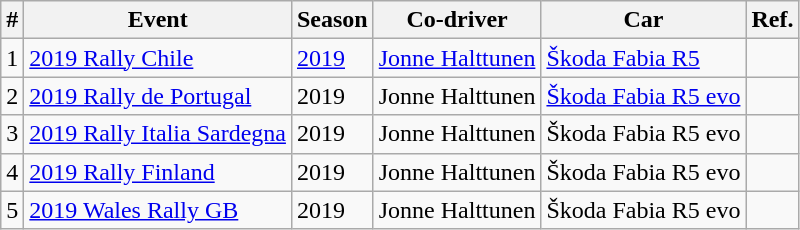<table class="wikitable">
<tr>
<th>#</th>
<th>Event</th>
<th>Season</th>
<th>Co-driver</th>
<th>Car</th>
<th>Ref.</th>
</tr>
<tr>
<td>1</td>
<td> <a href='#'>2019 Rally Chile</a></td>
<td><a href='#'>2019</a></td>
<td> <a href='#'>Jonne Halttunen</a></td>
<td><a href='#'>Škoda Fabia R5</a></td>
<td align="center"></td>
</tr>
<tr>
<td>2</td>
<td> <a href='#'>2019 Rally de Portugal</a></td>
<td>2019</td>
<td> Jonne Halttunen</td>
<td><a href='#'>Škoda Fabia R5 evo</a></td>
<td align="center"></td>
</tr>
<tr>
<td>3</td>
<td> <a href='#'>2019 Rally Italia Sardegna</a></td>
<td>2019</td>
<td> Jonne Halttunen</td>
<td>Škoda Fabia R5 evo</td>
<td align="center"></td>
</tr>
<tr>
<td>4</td>
<td> <a href='#'>2019 Rally Finland</a></td>
<td>2019</td>
<td> Jonne Halttunen</td>
<td>Škoda Fabia R5 evo</td>
<td align="center"></td>
</tr>
<tr>
<td>5</td>
<td> <a href='#'>2019 Wales Rally GB</a></td>
<td>2019</td>
<td> Jonne Halttunen</td>
<td>Škoda Fabia R5 evo</td>
<td align="center"></td>
</tr>
</table>
